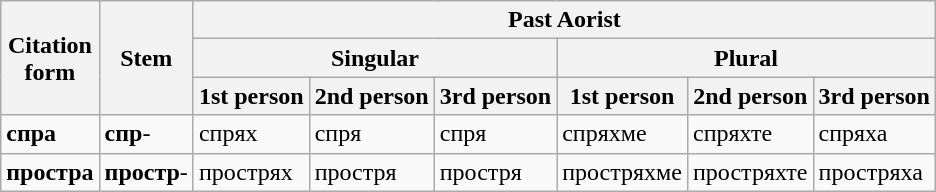<table class="wikitable">
<tr>
<th rowspan="3">Citation<br>form</th>
<th rowspan="3">Stem</th>
<th colspan="6">Past Aorist</th>
</tr>
<tr>
<th colspan="3">Singular</th>
<th colspan="3">Plural</th>
</tr>
<tr>
<th><strong>1st person</strong></th>
<th><strong>2nd person</strong></th>
<th><strong>3rd person</strong></th>
<th><strong>1st person</strong></th>
<th><strong>2nd person</strong></th>
<th><strong>3rd person</strong></th>
</tr>
<tr>
<td><strong>спра</strong> <br></td>
<td><strong>спр</strong>- <br></td>
<td>спр<span>я</span><span>х</span> <br></td>
<td>спр<span>я</span> <br></td>
<td>спр<span>я</span> <br></td>
<td>спр<span>я</span><span>хме</span> <br></td>
<td>спр<span>я</span><span>хте</span> <br></td>
<td>спр<span>я</span><span>ха</span> <br></td>
</tr>
<tr>
<td><strong>простра</strong> <br></td>
<td><strong>простр</strong>- <br></td>
<td>простр<span>я</span><span>х</span> <br></td>
<td>простр<span>я</span> <br></td>
<td>простр<span>я</span> <br></td>
<td>простр<span>я</span><span>хме</span> <br></td>
<td>простр<span>я</span><span>хте</span> <br></td>
<td>простр<span>я</span><span>ха</span> <br></td>
</tr>
</table>
